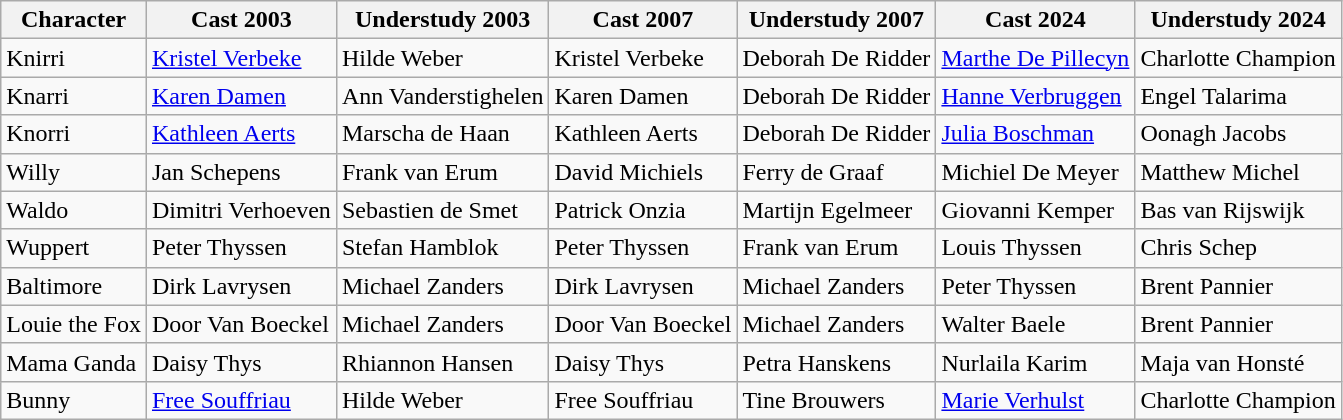<table class="wikitable">
<tr>
<th>Character</th>
<th>Cast 2003</th>
<th>Understudy 2003</th>
<th>Cast 2007</th>
<th>Understudy 2007</th>
<th>Cast 2024</th>
<th>Understudy 2024</th>
</tr>
<tr>
<td>Knirri</td>
<td><a href='#'>Kristel Verbeke</a></td>
<td>Hilde Weber</td>
<td>Kristel Verbeke</td>
<td>Deborah De Ridder</td>
<td><a href='#'>Marthe De Pillecyn</a></td>
<td>Charlotte Champion</td>
</tr>
<tr>
<td>Knarri</td>
<td><a href='#'>Karen Damen</a></td>
<td>Ann Vanderstighelen</td>
<td>Karen Damen</td>
<td>Deborah De Ridder</td>
<td><a href='#'>Hanne Verbruggen</a></td>
<td>Engel Talarima</td>
</tr>
<tr>
<td>Knorri</td>
<td><a href='#'>Kathleen Aerts</a></td>
<td>Marscha de Haan</td>
<td>Kathleen Aerts</td>
<td>Deborah De Ridder</td>
<td><a href='#'>Julia Boschman</a></td>
<td>Oonagh Jacobs</td>
</tr>
<tr>
<td>Willy</td>
<td>Jan Schepens</td>
<td>Frank van Erum</td>
<td>David Michiels</td>
<td>Ferry de Graaf</td>
<td>Michiel De Meyer</td>
<td>Matthew Michel</td>
</tr>
<tr>
<td>Waldo</td>
<td>Dimitri Verhoeven</td>
<td>Sebastien de Smet</td>
<td>Patrick Onzia</td>
<td>Martijn Egelmeer</td>
<td>Giovanni Kemper</td>
<td>Bas van Rijswijk</td>
</tr>
<tr>
<td>Wuppert</td>
<td>Peter Thyssen</td>
<td>Stefan Hamblok</td>
<td>Peter Thyssen</td>
<td>Frank van Erum</td>
<td>Louis Thyssen</td>
<td>Chris Schep</td>
</tr>
<tr>
<td>Baltimore</td>
<td>Dirk Lavrysen</td>
<td>Michael Zanders</td>
<td>Dirk Lavrysen</td>
<td>Michael Zanders</td>
<td>Peter Thyssen</td>
<td>Brent Pannier</td>
</tr>
<tr>
<td>Louie the Fox</td>
<td>Door Van Boeckel</td>
<td>Michael Zanders</td>
<td>Door Van Boeckel</td>
<td>Michael Zanders</td>
<td>Walter Baele</td>
<td>Brent Pannier</td>
</tr>
<tr>
<td>Mama Ganda</td>
<td>Daisy Thys</td>
<td>Rhiannon Hansen</td>
<td>Daisy Thys</td>
<td>Petra Hanskens</td>
<td>Nurlaila Karim</td>
<td>Maja van Honsté</td>
</tr>
<tr>
<td>Bunny</td>
<td><a href='#'>Free Souffriau</a></td>
<td>Hilde Weber</td>
<td>Free Souffriau</td>
<td>Tine Brouwers</td>
<td><a href='#'>Marie Verhulst</a></td>
<td>Charlotte Champion</td>
</tr>
</table>
